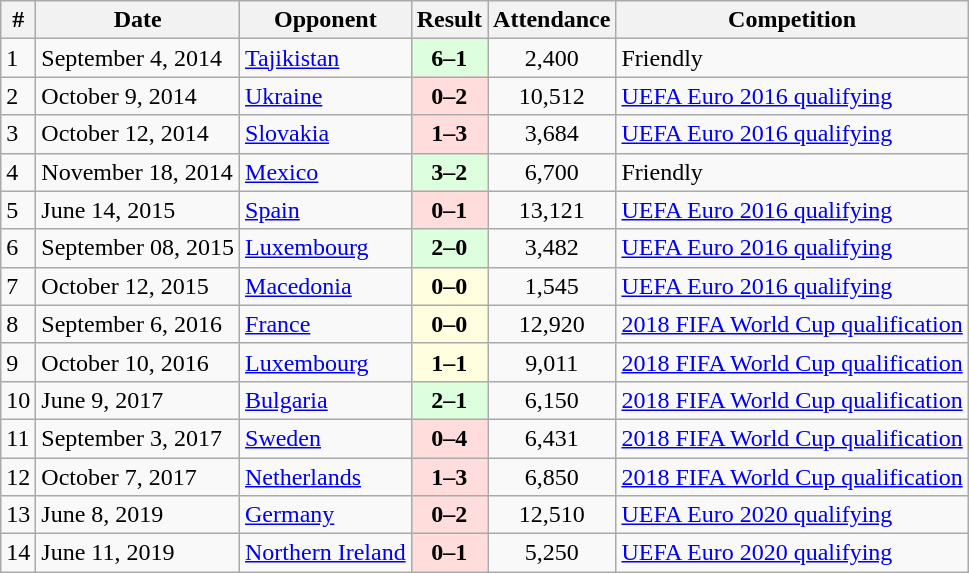<table class="wikitable" style="text-align:left">
<tr>
<th>#</th>
<th>Date</th>
<th>Opponent</th>
<th>Result</th>
<th>Attendance</th>
<th>Competition</th>
</tr>
<tr>
<td>1</td>
<td>September 4, 2014</td>
<td> <a href='#'>Tajikistan</a></td>
<td bgcolor="#ddffdd" style="text-align:center;"><strong>6–1</strong></td>
<td style="text-align:center;">2,400</td>
<td>Friendly</td>
</tr>
<tr>
<td>2</td>
<td>October 9, 2014</td>
<td> <a href='#'>Ukraine</a></td>
<td bgcolor="#ffdddd" style="text-align:center;"><strong>0–2</strong></td>
<td style="text-align:center;">10,512</td>
<td><a href='#'>UEFA Euro 2016 qualifying</a></td>
</tr>
<tr>
<td>3</td>
<td>October 12, 2014</td>
<td> <a href='#'>Slovakia</a></td>
<td bgcolor="#ffdddd" style="text-align:center;"><strong>1–3</strong></td>
<td style="text-align:center;">3,684</td>
<td><a href='#'>UEFA Euro 2016 qualifying</a></td>
</tr>
<tr>
<td>4</td>
<td>November 18, 2014</td>
<td> <a href='#'>Mexico</a></td>
<td bgcolor="#ddffdd" style="text-align:center;"><strong>3–2</strong></td>
<td style="text-align:center;">6,700</td>
<td>Friendly</td>
</tr>
<tr>
<td>5</td>
<td>June 14, 2015</td>
<td> <a href='#'>Spain</a></td>
<td bgcolor="#ffdddd" style="text-align:center;"><strong>0–1</strong></td>
<td style="text-align:center;">13,121</td>
<td><a href='#'>UEFA Euro 2016 qualifying</a></td>
</tr>
<tr>
<td>6</td>
<td>September 08, 2015</td>
<td> <a href='#'>Luxembourg</a></td>
<td bgcolor="ddffdd" style="text-align:center;"><strong>2–0</strong></td>
<td style="text-align:center;">3,482</td>
<td><a href='#'>UEFA Euro 2016 qualifying</a></td>
</tr>
<tr>
<td>7</td>
<td>October 12, 2015</td>
<td> <a href='#'>Macedonia</a></td>
<td bgcolor="lightyellow" style="text-align:center;"><strong>0–0</strong></td>
<td style="text-align:center;">1,545</td>
<td><a href='#'>UEFA Euro 2016 qualifying</a></td>
</tr>
<tr>
<td>8</td>
<td>September 6, 2016</td>
<td> <a href='#'>France</a></td>
<td bgcolor="lightyellow" style="text-align:center;"><strong>0–0</strong></td>
<td style="text-align:center;">12,920</td>
<td><a href='#'>2018 FIFA World Cup qualification</a></td>
</tr>
<tr>
<td>9</td>
<td>October 10, 2016</td>
<td> <a href='#'>Luxembourg</a></td>
<td bgcolor="lightyellow" style="text-align:center;"><strong>1–1</strong></td>
<td style="text-align:center;">9,011</td>
<td><a href='#'>2018 FIFA World Cup qualification</a></td>
</tr>
<tr>
<td>10</td>
<td>June 9, 2017</td>
<td> <a href='#'>Bulgaria</a></td>
<td bgcolor="#ddffdd" style="text-align:center;"><strong>2–1</strong></td>
<td style="text-align:center;">6,150</td>
<td><a href='#'>2018 FIFA World Cup qualification</a></td>
</tr>
<tr>
<td>11</td>
<td>September 3, 2017</td>
<td> <a href='#'>Sweden</a></td>
<td bgcolor="#ffdddd" style="text-align:center;"><strong>0–4</strong></td>
<td style="text-align:center;">6,431</td>
<td><a href='#'>2018 FIFA World Cup qualification</a></td>
</tr>
<tr>
<td>12</td>
<td>October 7, 2017</td>
<td> <a href='#'>Netherlands</a></td>
<td bgcolor="#ffdddd" style="text-align:center;"><strong>1–3</strong></td>
<td style="text-align:center;">6,850</td>
<td><a href='#'>2018 FIFA World Cup qualification</a></td>
</tr>
<tr>
<td>13</td>
<td>June 8, 2019</td>
<td> <a href='#'>Germany</a></td>
<td bgcolor="#ffdddd" style="text-align:center;"><strong>0–2</strong></td>
<td style="text-align:center;">12,510</td>
<td><a href='#'>UEFA Euro 2020 qualifying</a></td>
</tr>
<tr>
<td>14</td>
<td>June 11, 2019</td>
<td> <a href='#'>Northern Ireland</a></td>
<td bgcolor="#ffdddd" style="text-align:center;"><strong>0–1</strong></td>
<td style="text-align:center;">5,250</td>
<td><a href='#'>UEFA Euro 2020 qualifying</a></td>
</tr>
</table>
